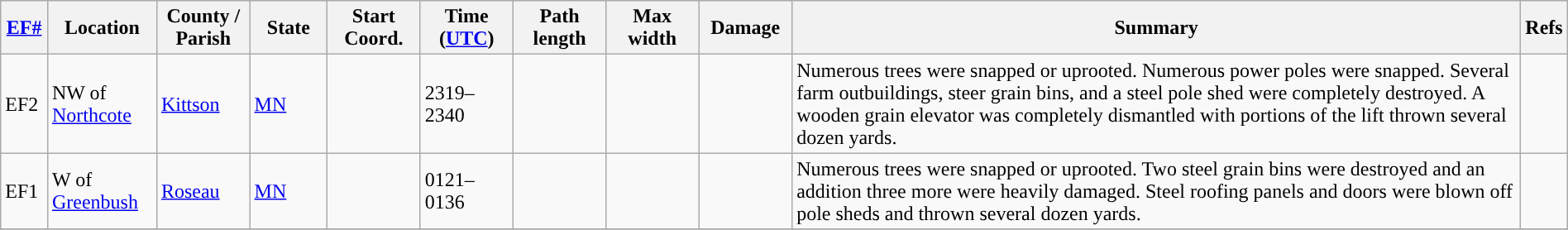<table class="wikitable sortable" style="width:100%;">
<tr>
<th scope="col" width="3%" align="center"><a href='#'>EF#</a></th>
<th scope="col" width="7%" align="center" class="unsortable">Location</th>
<th scope="col" width="6%" align="center" class="unsortable">County / Parish</th>
<th scope="col" width="5%" align="center">State</th>
<th scope="col" width="6%" align="center">Start Coord.</th>
<th scope="col" width="6%" align="center">Time (<a href='#'>UTC</a>)</th>
<th scope="col" width="6%" align="center">Path length</th>
<th scope="col" width="6%" align="center">Max width</th>
<th scope="col" width="6%" align="center">Damage</th>
<th scope="col" width="48%" class="unsortable" align="center">Summary</th>
<th scope="col" width="48%" class="unsortable" align="center">Refs</th>
</tr>
<tr>
<td>EF2</td>
<td>NW of <a href='#'>Northcote</a></td>
<td><a href='#'>Kittson</a></td>
<td><a href='#'>MN</a></td>
<td></td>
<td>2319–2340</td>
<td></td>
<td></td>
<td></td>
<td>Numerous trees were snapped or uprooted. Numerous power poles were snapped. Several farm outbuildings, steer grain bins, and a steel pole shed were completely destroyed. A wooden grain elevator was completely dismantled with portions of the lift thrown several dozen yards.</td>
<td></td>
</tr>
<tr>
<td>EF1</td>
<td>W of <a href='#'>Greenbush</a></td>
<td><a href='#'>Roseau</a></td>
<td><a href='#'>MN</a></td>
<td></td>
<td>0121–0136</td>
<td></td>
<td></td>
<td></td>
<td>Numerous trees were snapped or uprooted. Two steel grain bins were destroyed and an addition three more were heavily damaged. Steel roofing panels and doors were blown off pole sheds and thrown several dozen yards.</td>
<td></td>
</tr>
<tr>
</tr>
</table>
